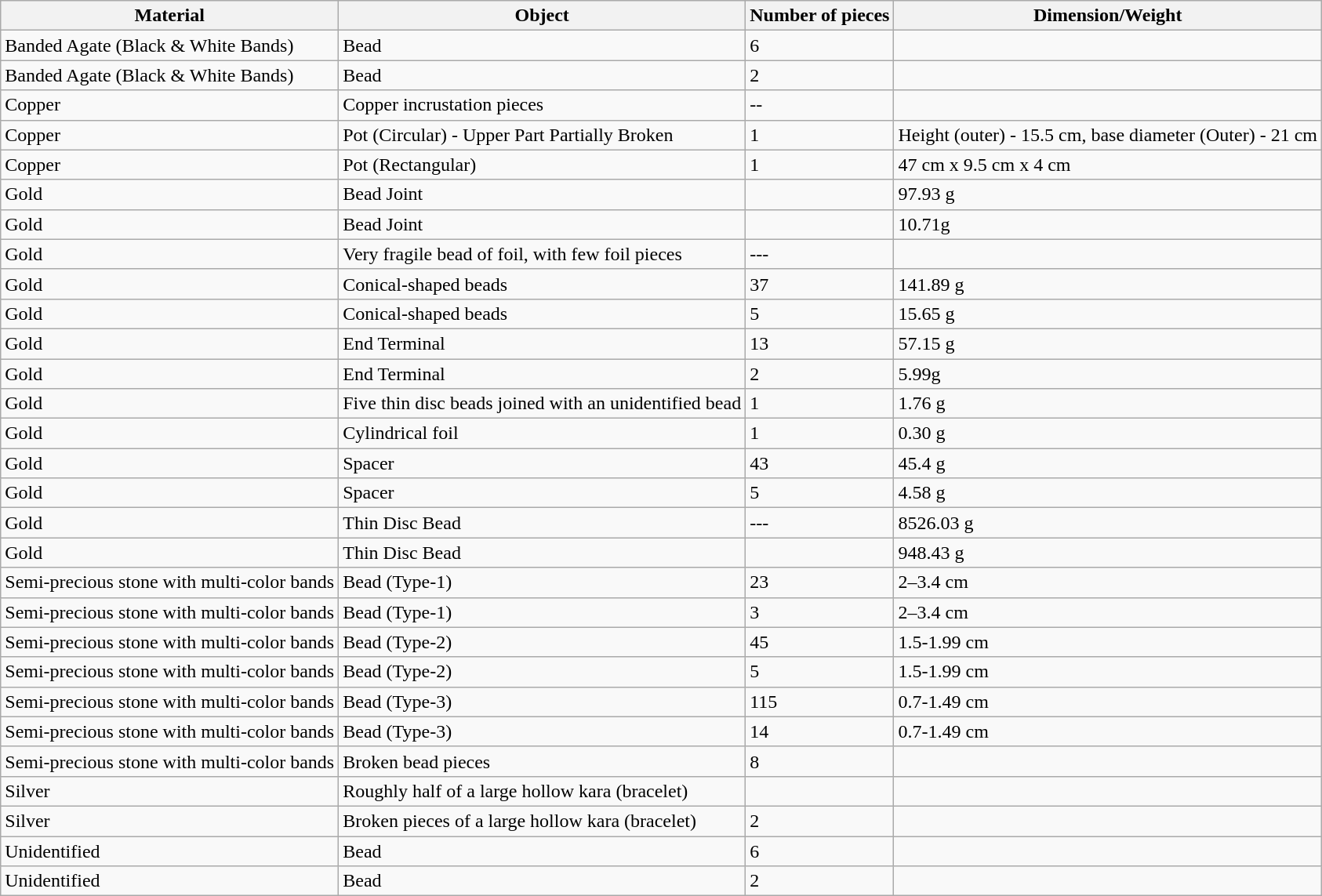<table class="wikitable">
<tr>
<th>Material</th>
<th>Object</th>
<th>Number of pieces</th>
<th>Dimension/Weight</th>
</tr>
<tr>
<td>Banded Agate (Black & White Bands)</td>
<td>Bead</td>
<td>6</td>
<td></td>
</tr>
<tr>
<td>Banded Agate (Black & White Bands)</td>
<td>Bead</td>
<td>2</td>
<td></td>
</tr>
<tr>
<td>Copper</td>
<td>Copper incrustation pieces</td>
<td>--</td>
<td></td>
</tr>
<tr>
<td>Copper</td>
<td>Pot (Circular) - Upper Part Partially Broken</td>
<td>1</td>
<td>Height (outer) - 15.5 cm, base diameter (Outer) - 21 cm</td>
</tr>
<tr>
<td>Copper</td>
<td>Pot (Rectangular)</td>
<td>1</td>
<td>47 cm x 9.5 cm x 4 cm</td>
</tr>
<tr>
<td>Gold</td>
<td>Bead Joint</td>
<td></td>
<td>97.93 g</td>
</tr>
<tr>
<td>Gold</td>
<td>Bead Joint</td>
<td></td>
<td>10.71g</td>
</tr>
<tr>
<td>Gold</td>
<td>Very fragile bead of foil, with few foil pieces</td>
<td>---</td>
<td></td>
</tr>
<tr>
<td>Gold</td>
<td>Conical-shaped beads</td>
<td>37</td>
<td>141.89 g</td>
</tr>
<tr>
<td>Gold</td>
<td>Conical-shaped beads</td>
<td>5</td>
<td>15.65 g</td>
</tr>
<tr>
<td>Gold</td>
<td>End Terminal</td>
<td>13</td>
<td>57.15 g</td>
</tr>
<tr>
<td>Gold</td>
<td>End Terminal</td>
<td>2</td>
<td>5.99g</td>
</tr>
<tr>
<td>Gold</td>
<td>Five thin disc beads joined with an unidentified bead</td>
<td>1</td>
<td>1.76 g</td>
</tr>
<tr>
<td>Gold</td>
<td>Cylindrical foil</td>
<td>1</td>
<td>0.30 g</td>
</tr>
<tr>
<td>Gold</td>
<td>Spacer</td>
<td>43</td>
<td>45.4 g</td>
</tr>
<tr>
<td>Gold</td>
<td>Spacer</td>
<td>5</td>
<td>4.58 g</td>
</tr>
<tr>
<td>Gold</td>
<td>Thin Disc Bead</td>
<td>---</td>
<td>8526.03 g</td>
</tr>
<tr>
<td>Gold</td>
<td>Thin Disc Bead</td>
<td></td>
<td>948.43 g</td>
</tr>
<tr>
<td>Semi-precious stone with multi-color bands</td>
<td>Bead (Type-1)</td>
<td>23</td>
<td>2–3.4 cm</td>
</tr>
<tr>
<td>Semi-precious stone with multi-color bands</td>
<td>Bead (Type-1)</td>
<td>3</td>
<td>2–3.4 cm</td>
</tr>
<tr>
<td>Semi-precious stone with multi-color bands</td>
<td>Bead (Type-2)</td>
<td>45</td>
<td>1.5-1.99 cm</td>
</tr>
<tr>
<td>Semi-precious stone with multi-color bands</td>
<td>Bead (Type-2)</td>
<td>5</td>
<td>1.5-1.99 cm</td>
</tr>
<tr>
<td>Semi-precious stone with multi-color bands</td>
<td>Bead (Type-3)</td>
<td>115</td>
<td>0.7-1.49 cm</td>
</tr>
<tr>
<td>Semi-precious stone with multi-color bands</td>
<td>Bead (Type-3)</td>
<td>14</td>
<td>0.7-1.49 cm</td>
</tr>
<tr>
<td>Semi-precious stone with multi-color bands</td>
<td>Broken bead pieces</td>
<td>8</td>
<td></td>
</tr>
<tr>
<td>Silver</td>
<td>Roughly half of a large hollow kara (bracelet)</td>
<td></td>
<td></td>
</tr>
<tr>
<td>Silver</td>
<td>Broken pieces of a large hollow kara (bracelet)</td>
<td>2</td>
<td></td>
</tr>
<tr>
<td>Unidentified</td>
<td>Bead</td>
<td>6</td>
<td></td>
</tr>
<tr>
<td>Unidentified</td>
<td>Bead</td>
<td>2</td>
<td></td>
</tr>
</table>
